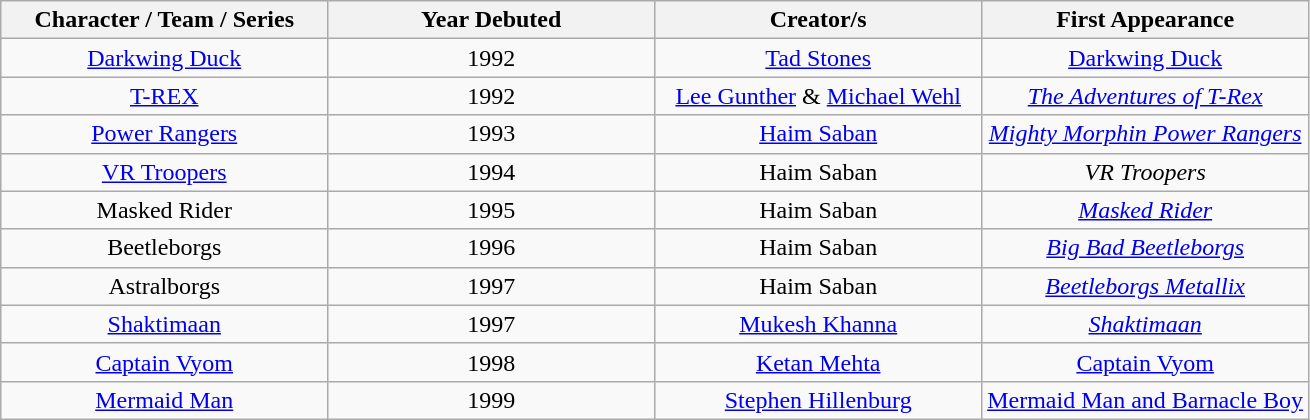<table class="wikitable" style="text-align:center">
<tr>
<th style="width:25%;">Character / Team / Series</th>
<th style="width:25%;">Year Debuted</th>
<th style="width:25%;">Creator/s</th>
<th style="width:25%;">First Appearance</th>
</tr>
<tr>
<td><a href='#'>Darkwing Duck</a></td>
<td>1992</td>
<td><a href='#'>Tad Stones</a></td>
<td><a href='#'>Darkwing Duck</a></td>
</tr>
<tr>
<td><a href='#'>T-REX</a></td>
<td>1992</td>
<td><a href='#'>Lee Gunther</a> & <a href='#'>Michael Wehl</a></td>
<td><em><a href='#'>The Adventures of T-Rex</a></em></td>
</tr>
<tr>
<td><a href='#'>Power Rangers</a></td>
<td>1993</td>
<td><a href='#'>Haim Saban</a></td>
<td><em><a href='#'>Mighty Morphin Power Rangers</a></em></td>
</tr>
<tr>
<td><a href='#'>VR Troopers</a></td>
<td>1994</td>
<td>Haim Saban</td>
<td><em>VR Troopers</em></td>
</tr>
<tr>
<td>Masked Rider</td>
<td>1995</td>
<td>Haim Saban</td>
<td><em><a href='#'>Masked Rider</a></em></td>
</tr>
<tr>
<td>Beetleborgs</td>
<td>1996</td>
<td>Haim Saban</td>
<td><em><a href='#'>Big Bad Beetleborgs</a></em></td>
</tr>
<tr>
<td>Astralborgs</td>
<td>1997</td>
<td>Haim Saban</td>
<td><em><a href='#'>Beetleborgs Metallix</a></em></td>
</tr>
<tr>
<td><a href='#'>Shaktimaan</a></td>
<td>1997</td>
<td><a href='#'>Mukesh Khanna</a></td>
<td><em><a href='#'>Shaktimaan</a></em></td>
</tr>
<tr>
<td><a href='#'>Captain Vyom</a></td>
<td>1998</td>
<td><a href='#'>Ketan Mehta</a></td>
<td><a href='#'>Captain Vyom</a></td>
</tr>
<tr>
<td><a href='#'>Mermaid Man</a></td>
<td>1999</td>
<td><a href='#'>Stephen Hillenburg</a></td>
<td><a href='#'>Mermaid Man and Barnacle Boy</a></td>
</tr>
</table>
